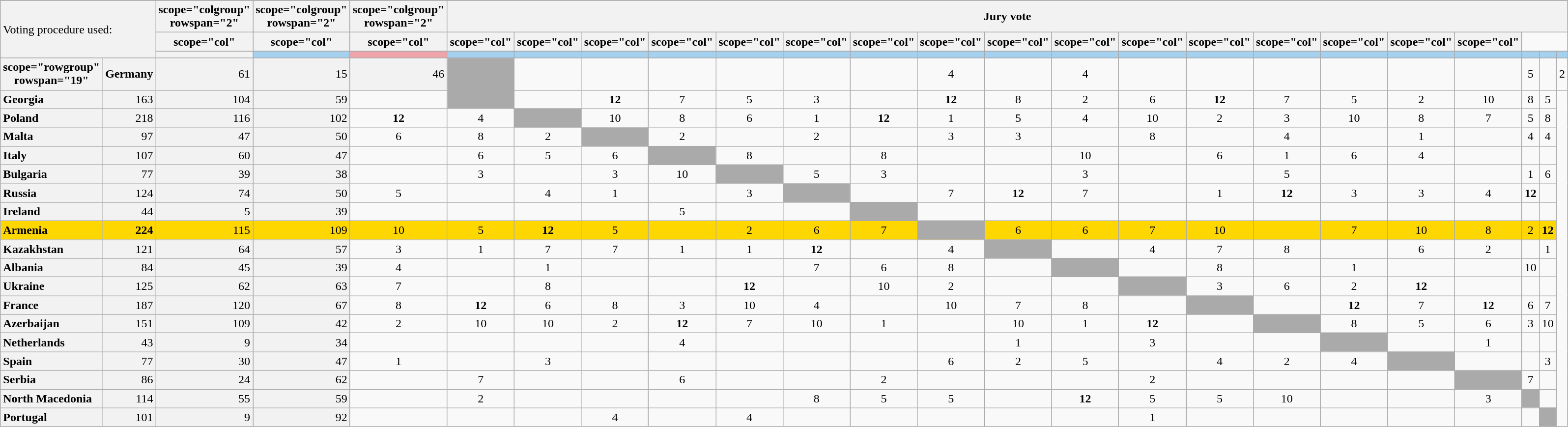<table class="wikitable plainrowheaders" style="text-align:center;">
<tr>
</tr>
<tr>
<td colspan="2" rowspan="3" style="text-align:left; background:#F2F2F2">Voting procedure used:<br></td>
<th>scope="colgroup" rowspan="2" </th>
<th>scope="colgroup" rowspan="2" </th>
<th>scope="colgroup" rowspan="2" </th>
<th scope="colgroup" colspan="19">Jury vote</th>
</tr>
<tr>
<th>scope="col" </th>
<th>scope="col" </th>
<th>scope="col" </th>
<th>scope="col" </th>
<th>scope="col" </th>
<th>scope="col" </th>
<th>scope="col" </th>
<th>scope="col" </th>
<th>scope="col" </th>
<th>scope="col" </th>
<th>scope="col" </th>
<th>scope="col" </th>
<th>scope="col" </th>
<th>scope="col" </th>
<th>scope="col" </th>
<th>scope="col" </th>
<th>scope="col" </th>
<th>scope="col" </th>
<th>scope="col" </th>
</tr>
<tr>
<th style="height:2px; border-top:1px solid transparent;"></th>
<td style="background:#A4D1EF;"></td>
<td style="background:#EFA4A9;"></td>
<td style="background:#A4D1EF;"></td>
<td style="background:#A4D1EF;"></td>
<td style="background:#A4D1EF;"></td>
<td style="background:#A4D1EF;"></td>
<td style="background:#A4D1EF;"></td>
<td style="background:#A4D1EF;"></td>
<td style="background:#A4D1EF;"></td>
<td style="background:#A4D1EF;"></td>
<td style="background:#A4D1EF;"></td>
<td style="background:#A4D1EF;"></td>
<td style="background:#A4D1EF;"></td>
<td style="background:#A4D1EF;"></td>
<td style="background:#A4D1EF;"></td>
<td style="background:#A4D1EF;"></td>
<td style="background:#A4D1EF;"></td>
<td style="background:#A4D1EF;"></td>
<td style="background:#A4D1EF;"></td>
<td style="background:#A4D1EF;"></td>
<td style="background:#A4D1EF;"></td>
</tr>
<tr>
<th>scope="rowgroup" rowspan="19" </th>
<th scope="row" style="text-align:left; background:#f2f2f2;">Germany</th>
<td style="text-align:right; background:#f2f2f2;">61</td>
<td style="text-align:right; background:#f2f2f2;">15</td>
<td style="text-align:right; background:#f2f2f2;">46</td>
<td style="text-align:left; background:#aaa;"></td>
<td></td>
<td></td>
<td></td>
<td></td>
<td></td>
<td></td>
<td>4</td>
<td></td>
<td>4</td>
<td></td>
<td></td>
<td></td>
<td></td>
<td></td>
<td></td>
<td>5</td>
<td></td>
<td>2</td>
</tr>
<tr>
<th scope="row" style="text-align:left; background:#f2f2f2;">Georgia</th>
<td style="text-align:right; background:#f2f2f2;">163</td>
<td style="text-align:right; background:#f2f2f2;">104</td>
<td style="text-align:right; background:#f2f2f2;">59</td>
<td></td>
<td style="text-align:left; background:#aaa;"></td>
<td></td>
<td><strong>12</strong></td>
<td>7</td>
<td>5</td>
<td>3</td>
<td></td>
<td><strong>12</strong></td>
<td>8</td>
<td>2</td>
<td>6</td>
<td><strong>12</strong></td>
<td>7</td>
<td>5</td>
<td>2</td>
<td>10</td>
<td>8</td>
<td>5</td>
</tr>
<tr>
<th scope="row" style="text-align:left; background:#f2f2f2;">Poland</th>
<td style="text-align:right; background:#f2f2f2;">218</td>
<td style="text-align:right; background:#f2f2f2;">116</td>
<td style="text-align:right; background:#f2f2f2;">102</td>
<td><strong>12</strong></td>
<td>4</td>
<td style="text-align:left; background:#aaa;"></td>
<td>10</td>
<td>8</td>
<td>6</td>
<td>1</td>
<td><strong>12</strong></td>
<td>1</td>
<td>5</td>
<td>4</td>
<td>10</td>
<td>2</td>
<td>3</td>
<td>10</td>
<td>8</td>
<td>7</td>
<td>5</td>
<td>8</td>
</tr>
<tr>
<th scope="row" style="text-align:left; background:#f2f2f2;">Malta</th>
<td style="text-align:right; background:#f2f2f2;">97</td>
<td style="text-align:right; background:#f2f2f2;">47</td>
<td style="text-align:right; background:#f2f2f2;">50</td>
<td>6</td>
<td>8</td>
<td>2</td>
<td style="text-align:left; background:#aaa;"></td>
<td>2</td>
<td></td>
<td>2</td>
<td></td>
<td>3</td>
<td>3</td>
<td></td>
<td>8</td>
<td></td>
<td>4</td>
<td></td>
<td>1</td>
<td></td>
<td>4</td>
<td>4</td>
</tr>
<tr>
<th scope="row" style="text-align:left; background:#f2f2f2;">Italy</th>
<td style="text-align:right; background:#f2f2f2;">107</td>
<td style="text-align:right; background:#f2f2f2;">60</td>
<td style="text-align:right; background:#f2f2f2;">47</td>
<td></td>
<td>6</td>
<td>5</td>
<td>6</td>
<td style="text-align:left; background:#aaa;"></td>
<td>8</td>
<td></td>
<td>8</td>
<td></td>
<td></td>
<td>10</td>
<td></td>
<td>6</td>
<td>1</td>
<td>6</td>
<td>4</td>
<td></td>
<td></td>
<td></td>
</tr>
<tr>
<th scope="row" style="text-align:left; background:#f2f2f2;">Bulgaria</th>
<td style="text-align:right; background:#f2f2f2;">77</td>
<td style="text-align:right; background:#f2f2f2;">39</td>
<td style="text-align:right; background:#f2f2f2;">38</td>
<td></td>
<td>3</td>
<td></td>
<td>3</td>
<td>10</td>
<td style="text-align:left; background:#aaa;"></td>
<td>5</td>
<td>3</td>
<td></td>
<td></td>
<td>3</td>
<td></td>
<td></td>
<td>5</td>
<td></td>
<td></td>
<td></td>
<td>1</td>
<td>6</td>
</tr>
<tr>
<th scope="row" style="text-align:left; background:#f2f2f2;">Russia</th>
<td style="text-align:right; background:#f2f2f2;">124</td>
<td style="text-align:right; background:#f2f2f2;">74</td>
<td style="text-align:right; background:#f2f2f2;">50</td>
<td>5</td>
<td></td>
<td>4</td>
<td>1</td>
<td></td>
<td>3</td>
<td style="text-align:left; background:#aaa;"></td>
<td></td>
<td>7</td>
<td><strong>12</strong></td>
<td>7</td>
<td></td>
<td>1</td>
<td><strong>12</strong></td>
<td>3</td>
<td>3</td>
<td>4</td>
<td><strong>12</strong></td>
<td></td>
</tr>
<tr>
<th scope="row" style="text-align:left; background:#f2f2f2;">Ireland</th>
<td style="text-align:right; background:#f2f2f2;">44</td>
<td style="text-align:right; background:#f2f2f2;">5</td>
<td style="text-align:right; background:#f2f2f2;">39</td>
<td></td>
<td></td>
<td></td>
<td></td>
<td>5</td>
<td></td>
<td></td>
<td style="text-align:left; background:#aaa;"></td>
<td></td>
<td></td>
<td></td>
<td></td>
<td></td>
<td></td>
<td></td>
<td></td>
<td></td>
<td></td>
<td></td>
</tr>
<tr style="background:gold;">
<th scope="row" style="text-align:left; font-weight:bold; background:gold;">Armenia</th>
<td style="text-align:right; font-weight:bold;">224</td>
<td style="text-align:right;">115</td>
<td style="text-align:right;">109</td>
<td>10</td>
<td>5</td>
<td><strong>12</strong></td>
<td>5</td>
<td></td>
<td>2</td>
<td>6</td>
<td>7</td>
<td style="text-align:left; background:#aaa;"></td>
<td>6</td>
<td>6</td>
<td>7</td>
<td>10</td>
<td></td>
<td>7</td>
<td>10</td>
<td>8</td>
<td>2</td>
<td><strong>12</strong></td>
</tr>
<tr>
<th scope="row" style="text-align:left; background:#f2f2f2;">Kazakhstan</th>
<td style="text-align:right; background:#f2f2f2;">121</td>
<td style="text-align:right; background:#f2f2f2;">64</td>
<td style="text-align:right; background:#f2f2f2;">57</td>
<td>3</td>
<td>1</td>
<td>7</td>
<td>7</td>
<td>1</td>
<td>1</td>
<td><strong>12</strong></td>
<td></td>
<td>4</td>
<td style="text-align:left; background:#aaa;"></td>
<td></td>
<td>4</td>
<td>7</td>
<td>8</td>
<td></td>
<td>6</td>
<td>2</td>
<td></td>
<td>1</td>
</tr>
<tr>
<th scope="row" style="text-align:left; background:#f2f2f2;">Albania</th>
<td style="text-align:right; background:#f2f2f2;">84</td>
<td style="text-align:right; background:#f2f2f2;">45</td>
<td style="text-align:right; background:#f2f2f2;">39</td>
<td>4</td>
<td></td>
<td>1</td>
<td></td>
<td></td>
<td></td>
<td>7</td>
<td>6</td>
<td>8</td>
<td></td>
<td style="text-align:left; background:#aaa;"></td>
<td></td>
<td>8</td>
<td></td>
<td>1</td>
<td></td>
<td></td>
<td>10</td>
<td></td>
</tr>
<tr>
<th scope="row" style="text-align:left; background:#f2f2f2;">Ukraine</th>
<td style="text-align:right; background:#f2f2f2;">125</td>
<td style="text-align:right; background:#f2f2f2;">62</td>
<td style="text-align:right; background:#f2f2f2;">63</td>
<td>7</td>
<td></td>
<td>8</td>
<td></td>
<td></td>
<td><strong>12</strong></td>
<td></td>
<td>10</td>
<td>2</td>
<td></td>
<td></td>
<td style="text-align:left; background:#aaa;"></td>
<td>3</td>
<td>6</td>
<td>2</td>
<td><strong>12</strong></td>
<td></td>
<td></td>
<td></td>
</tr>
<tr>
<th scope="row" style="text-align:left; background:#f2f2f2;">France</th>
<td style="text-align:right; background:#f2f2f2;">187</td>
<td style="text-align:right; background:#f2f2f2;">120</td>
<td style="text-align:right; background:#f2f2f2;">67</td>
<td>8</td>
<td><strong>12</strong></td>
<td>6</td>
<td>8</td>
<td>3</td>
<td>10</td>
<td>4</td>
<td></td>
<td>10</td>
<td>7</td>
<td>8</td>
<td></td>
<td style="text-align:left; background:#aaa;"></td>
<td></td>
<td><strong>12</strong></td>
<td>7</td>
<td><strong>12</strong></td>
<td>6</td>
<td>7</td>
</tr>
<tr>
<th scope="row" style="text-align:left; background:#f2f2f2;">Azerbaijan</th>
<td style="text-align:right; background:#f2f2f2;">151</td>
<td style="text-align:right; background:#f2f2f2;">109</td>
<td style="text-align:right; background:#f2f2f2;">42</td>
<td>2</td>
<td>10</td>
<td>10</td>
<td>2</td>
<td><strong>12</strong></td>
<td>7</td>
<td>10</td>
<td>1</td>
<td></td>
<td>10</td>
<td>1</td>
<td><strong>12</strong></td>
<td></td>
<td style="text-align:left; background:#aaa;"></td>
<td>8</td>
<td>5</td>
<td>6</td>
<td>3</td>
<td>10</td>
</tr>
<tr>
<th scope="row" style="text-align:left; background:#f2f2f2;">Netherlands</th>
<td style="text-align:right; background:#f2f2f2;">43</td>
<td style="text-align:right; background:#f2f2f2;">9</td>
<td style="text-align:right; background:#f2f2f2;">34</td>
<td></td>
<td></td>
<td></td>
<td></td>
<td>4</td>
<td></td>
<td></td>
<td></td>
<td></td>
<td>1</td>
<td></td>
<td>3</td>
<td></td>
<td></td>
<td style="text-align:left; background:#aaa;"></td>
<td></td>
<td>1</td>
<td></td>
<td></td>
</tr>
<tr>
<th scope="row" style="text-align:left; background:#f2f2f2;">Spain</th>
<td style="text-align:right; background:#f2f2f2;">77</td>
<td style="text-align:right; background:#f2f2f2;">30</td>
<td style="text-align:right; background:#f2f2f2;">47</td>
<td>1</td>
<td></td>
<td>3</td>
<td></td>
<td></td>
<td></td>
<td></td>
<td></td>
<td>6</td>
<td>2</td>
<td>5</td>
<td></td>
<td>4</td>
<td>2</td>
<td>4</td>
<td style="text-align:left; background:#aaa;"></td>
<td></td>
<td></td>
<td>3</td>
</tr>
<tr>
<th scope="row" style="text-align:left; background:#f2f2f2;">Serbia</th>
<td style="text-align:right; background:#f2f2f2;">86</td>
<td style="text-align:right; background:#f2f2f2;">24</td>
<td style="text-align:right; background:#f2f2f2;">62</td>
<td></td>
<td>7</td>
<td></td>
<td></td>
<td>6</td>
<td></td>
<td></td>
<td>2</td>
<td></td>
<td></td>
<td></td>
<td>2</td>
<td></td>
<td></td>
<td></td>
<td></td>
<td style="text-align:left; background:#aaa;"></td>
<td>7</td>
<td></td>
</tr>
<tr>
<th scope="row" style="text-align:left; background:#f2f2f2;">North Macedonia</th>
<td style="text-align:right; background:#f2f2f2;">114</td>
<td style="text-align:right; background:#f2f2f2;">55</td>
<td style="text-align:right; background:#f2f2f2;">59</td>
<td></td>
<td>2</td>
<td></td>
<td></td>
<td></td>
<td></td>
<td>8</td>
<td>5</td>
<td>5</td>
<td></td>
<td><strong>12</strong></td>
<td>5</td>
<td>5</td>
<td>10</td>
<td></td>
<td></td>
<td>3</td>
<td style="text-align:left; background:#aaa;"></td>
<td></td>
</tr>
<tr>
<th scope="row" style="text-align:left; background:#f2f2f2;">Portugal</th>
<td style="text-align:right; background:#f2f2f2;">101</td>
<td style="text-align:right; background:#f2f2f2;">9</td>
<td style="text-align:right; background:#f2f2f2;">92</td>
<td></td>
<td></td>
<td></td>
<td>4</td>
<td></td>
<td>4</td>
<td></td>
<td></td>
<td></td>
<td></td>
<td></td>
<td>1</td>
<td></td>
<td></td>
<td></td>
<td></td>
<td></td>
<td></td>
<td style="text-align:left; background:#aaa;"></td>
</tr>
</table>
